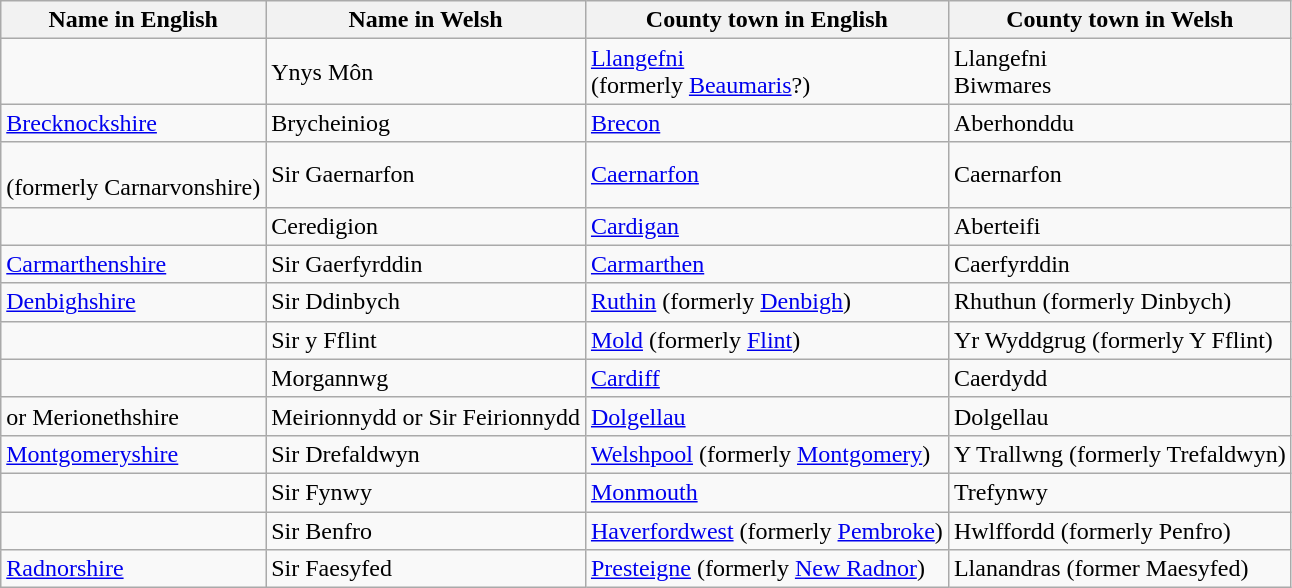<table class="wikitable sortable">
<tr>
<th>Name in English</th>
<th>Name in Welsh</th>
<th>County town in English</th>
<th>County town in Welsh</th>
</tr>
<tr>
<td></td>
<td>Ynys Môn</td>
<td><a href='#'>Llangefni</a><br>(formerly <a href='#'>Beaumaris</a>?)</td>
<td>Llangefni<br>Biwmares</td>
</tr>
<tr>
<td> <a href='#'>Brecknockshire</a></td>
<td>Brycheiniog</td>
<td><a href='#'>Brecon</a></td>
<td>Aberhonddu</td>
</tr>
<tr>
<td><br>(formerly Carnarvonshire)</td>
<td>Sir Gaernarfon</td>
<td><a href='#'>Caernarfon</a></td>
<td>Caernarfon</td>
</tr>
<tr>
<td></td>
<td>Ceredigion</td>
<td><a href='#'>Cardigan</a></td>
<td>Aberteifi</td>
</tr>
<tr>
<td><a href='#'>Carmarthenshire</a></td>
<td>Sir Gaerfyrddin</td>
<td><a href='#'>Carmarthen</a></td>
<td>Caerfyrddin</td>
</tr>
<tr>
<td><a href='#'>Denbighshire</a></td>
<td>Sir Ddinbych</td>
<td><a href='#'>Ruthin</a> (formerly <a href='#'>Denbigh</a>)</td>
<td>Rhuthun (formerly Dinbych)</td>
</tr>
<tr>
<td></td>
<td>Sir y Fflint</td>
<td><a href='#'>Mold</a> (formerly <a href='#'>Flint</a>)</td>
<td>Yr Wyddgrug (formerly Y Fflint)</td>
</tr>
<tr>
<td></td>
<td>Morgannwg</td>
<td><a href='#'>Cardiff</a></td>
<td>Caerdydd</td>
</tr>
<tr>
<td> or Merionethshire</td>
<td>Meirionnydd or Sir Feirionnydd</td>
<td><a href='#'>Dolgellau</a></td>
<td>Dolgellau</td>
</tr>
<tr>
<td><a href='#'>Montgomeryshire</a></td>
<td>Sir Drefaldwyn</td>
<td><a href='#'>Welshpool</a> (formerly <a href='#'>Montgomery</a>)</td>
<td>Y Trallwng (formerly Trefaldwyn)</td>
</tr>
<tr>
<td></td>
<td>Sir Fynwy</td>
<td><a href='#'>Monmouth</a></td>
<td>Trefynwy</td>
</tr>
<tr>
<td></td>
<td>Sir Benfro</td>
<td><a href='#'>Haverfordwest</a> (formerly <a href='#'>Pembroke</a>)</td>
<td>Hwlffordd (formerly Penfro)</td>
</tr>
<tr>
<td><a href='#'>Radnorshire</a></td>
<td>Sir Faesyfed</td>
<td><a href='#'>Presteigne</a> (formerly <a href='#'>New Radnor</a>)</td>
<td>Llanandras (former Maesyfed)</td>
</tr>
</table>
